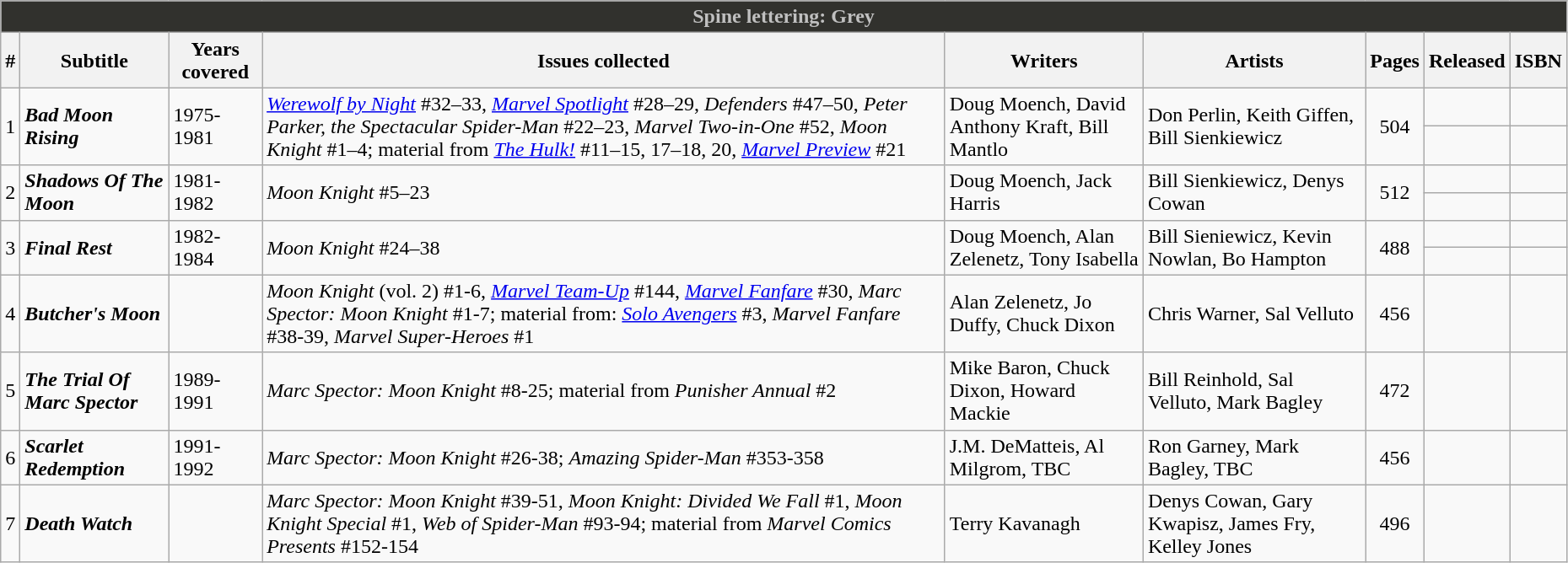<table class="wikitable sortable" width=98%>
<tr>
<th colspan=9 style="background-color: #31312D; color: silver;">Spine lettering: Grey</th>
</tr>
<tr>
<th class="unsortable">#</th>
<th class="unsortable">Subtitle</th>
<th>Years covered</th>
<th class="unsortable">Issues collected</th>
<th class="unsortable">Writers</th>
<th class="unsortable">Artists</th>
<th class="unsortable">Pages</th>
<th>Released</th>
<th class="unsortable">ISBN</th>
</tr>
<tr>
<td rowspan=2>1</td>
<td rowspan=2><strong><em>Bad Moon Rising</em></strong></td>
<td rowspan=2>1975-1981</td>
<td rowspan=2><em><a href='#'>Werewolf by Night</a></em> #32–33, <em><a href='#'>Marvel Spotlight</a></em> #28–29, <em>Defenders</em> #47–50, <em>Peter Parker, the Spectacular Spider-Man</em> #22–23, <em>Marvel Two-in-One</em> #52, <em>Moon Knight</em> #1–4; material from <em><a href='#'>The Hulk!</a></em> #11–15, 17–18, 20, <em><a href='#'>Marvel Preview</a></em> #21</td>
<td rowspan=2>Doug Moench, David Anthony Kraft, Bill Mantlo</td>
<td rowspan=2>Don Perlin, Keith Giffen, Bill Sienkiewicz</td>
<td style="text-align: center;" rowspan=2>504</td>
<td></td>
<td></td>
</tr>
<tr>
<td></td>
<td></td>
</tr>
<tr>
<td rowspan=2>2</td>
<td rowspan=2><strong><em>Shadows Of The Moon</em></strong></td>
<td rowspan=2>1981-1982</td>
<td rowspan=2><em>Moon Knight</em> #5–23</td>
<td rowspan=2>Doug Moench, Jack Harris</td>
<td rowspan=2>Bill Sienkiewicz, Denys Cowan</td>
<td style="text-align: center;" rowspan=2>512</td>
<td></td>
<td></td>
</tr>
<tr>
<td></td>
<td></td>
</tr>
<tr>
<td rowspan=2>3</td>
<td rowspan=2><strong><em>Final Rest</em></strong></td>
<td rowspan=2>1982-1984</td>
<td rowspan=2><em>Moon Knight</em> #24–38</td>
<td rowspan=2>Doug Moench, Alan Zelenetz, Tony Isabella</td>
<td rowspan=2>Bill Sieniewicz, Kevin Nowlan, Bo Hampton</td>
<td style="text-align: center;" rowspan=2>488</td>
<td></td>
<td></td>
</tr>
<tr>
<td></td>
<td></td>
</tr>
<tr>
<td>4</td>
<td><strong><em>Butcher's Moon</em></strong></td>
<td></td>
<td><em>Moon Knight</em> (vol. 2) #1-6, <em><a href='#'>Marvel Team-Up</a></em> #144, <em><a href='#'>Marvel Fanfare</a></em> #30, <em>Marc Spector: Moon Knight</em> #1-7; material from: <em><a href='#'>Solo Avengers</a></em> #3, <em>Marvel Fanfare</em> #38-39, <em>Marvel Super-Heroes</em> #1</td>
<td>Alan Zelenetz, Jo Duffy, Chuck Dixon</td>
<td>Chris Warner, Sal Velluto</td>
<td style="text-align: center;">456</td>
<td></td>
<td></td>
</tr>
<tr>
<td>5</td>
<td><strong><em>The Trial Of Marc Spector</em></strong></td>
<td>1989-1991</td>
<td><em>Marc Spector: Moon Knight</em> #8-25; material from <em>Punisher Annual</em> #2</td>
<td>Mike Baron, Chuck Dixon, Howard Mackie</td>
<td>Bill Reinhold, Sal Velluto, Mark Bagley</td>
<td style="text-align: center;">472</td>
<td></td>
<td></td>
</tr>
<tr>
<td>6</td>
<td><strong><em>Scarlet Redemption</em></strong></td>
<td>1991-1992</td>
<td><em>Marc Spector: Moon Knight</em> #26-38; <em>Amazing Spider-Man</em> #353-358</td>
<td>J.M. DeMatteis, Al Milgrom, TBC</td>
<td>Ron Garney, Mark Bagley, TBC</td>
<td style="text-align: center;">456</td>
<td></td>
<td></td>
</tr>
<tr>
<td>7</td>
<td><strong><em>Death Watch</em></strong></td>
<td></td>
<td><em>Marc Spector: Moon Knight</em> #39-51, <em>Moon Knight: Divided We Fall</em> #1, <em>Moon Knight Special</em> #1, <em>Web of Spider-Man</em> #93-94; material from <em>Marvel Comics Presents</em> #152-154</td>
<td>Terry Kavanagh</td>
<td>Denys Cowan, Gary Kwapisz, James Fry, Kelley Jones</td>
<td style="text-align: center;">496</td>
<td></td>
<td></td>
</tr>
</table>
